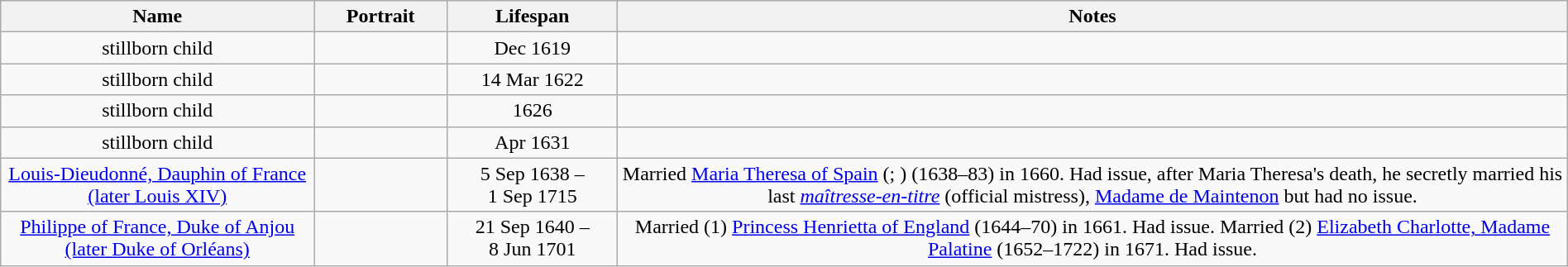<table style="text-align:center; width:100%" class="wikitable">
<tr>
<th width=20%>Name</th>
<th width="100">Portrait</th>
<th>Lifespan</th>
<th>Notes</th>
</tr>
<tr>
<td>stillborn child</td>
<td></td>
<td>Dec 1619</td>
<td></td>
</tr>
<tr>
<td>stillborn child</td>
<td></td>
<td>14 Mar 1622</td>
<td></td>
</tr>
<tr>
<td>stillborn child</td>
<td></td>
<td>1626</td>
<td></td>
</tr>
<tr>
<td>stillborn child</td>
<td></td>
<td>Apr 1631</td>
<td></td>
</tr>
<tr>
<td><a href='#'>Louis-Dieudonné, Dauphin of France (later Louis XIV)</a></td>
<td></td>
<td>5 Sep 1638 – 1 Sep 1715</td>
<td>Married <a href='#'>Maria Theresa of Spain</a> (; ) (1638–83) in 1660. Had issue, after Maria Theresa's death, he secretly married his last <a href='#'><em>maîtresse-en-titre</em></a> (official mistress), <a href='#'>Madame de Maintenon</a> but had no issue.</td>
</tr>
<tr>
<td><a href='#'>Philippe of France, Duke of Anjou (later Duke of Orléans)</a></td>
<td></td>
<td>21 Sep 1640 – 8 Jun 1701</td>
<td>Married (1) <a href='#'>Princess Henrietta of England</a> (1644–70) in 1661. Had issue. Married (2) <a href='#'>Elizabeth Charlotte, Madame Palatine</a> (1652–1722) in 1671. Had issue.</td>
</tr>
</table>
